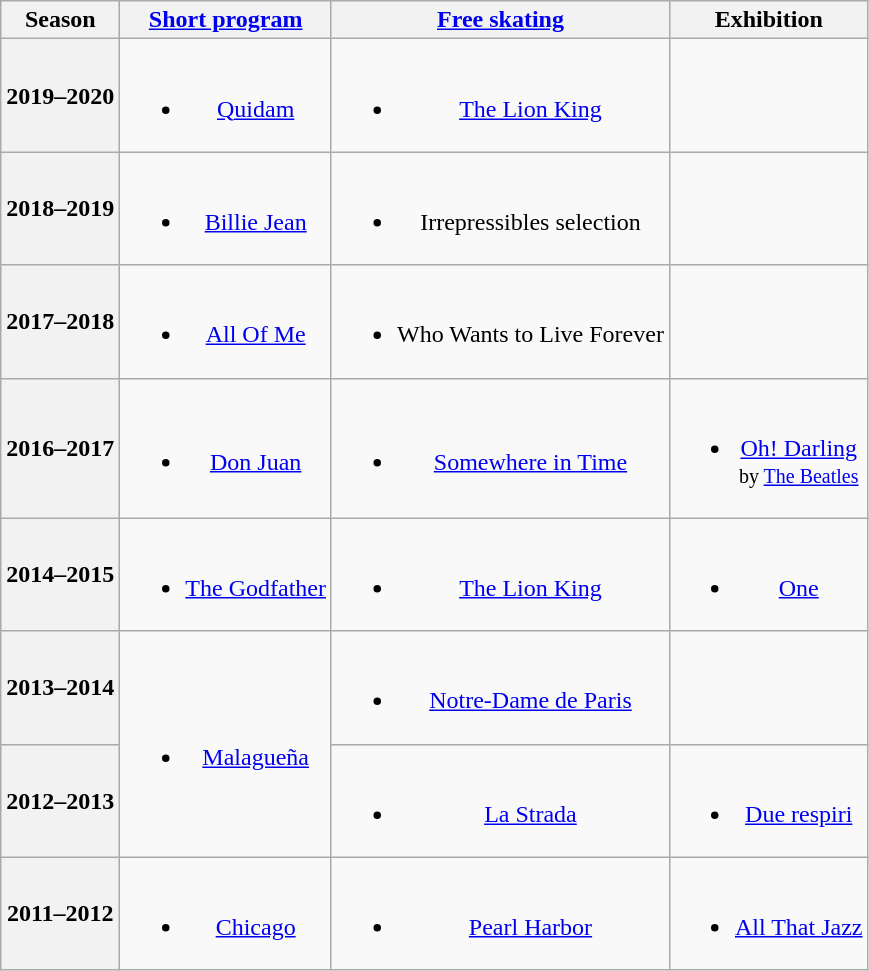<table class="wikitable" style="text-align:center">
<tr>
<th>Season</th>
<th><a href='#'>Short program</a></th>
<th><a href='#'>Free skating</a></th>
<th>Exhibition</th>
</tr>
<tr>
<th>2019–2020 <br></th>
<td><br><ul><li><a href='#'>Quidam</a> <br> </li></ul></td>
<td><br><ul><li><a href='#'>The Lion King</a> <br> </li></ul></td>
<td></td>
</tr>
<tr>
<th>2018–2019 <br></th>
<td><br><ul><li><a href='#'>Billie Jean</a> <br> </li></ul></td>
<td><br><ul><li>Irrepressibles selection</li></ul></td>
<td></td>
</tr>
<tr>
<th>2017–2018 <br> </th>
<td><br><ul><li><a href='#'>All Of Me</a> <br></li></ul></td>
<td><br><ul><li>Who Wants to Live Forever <br></li></ul></td>
<td></td>
</tr>
<tr>
<th>2016–2017 <br> </th>
<td><br><ul><li><a href='#'>Don Juan</a> <br></li></ul></td>
<td><br><ul><li><a href='#'>Somewhere in Time</a> <br></li></ul></td>
<td><br><ul><li><a href='#'>Oh! Darling</a> <br><small>by <a href='#'>The Beatles</a></small></li></ul></td>
</tr>
<tr>
<th>2014–2015 <br> </th>
<td><br><ul><li><a href='#'>The Godfather</a> <br></li></ul></td>
<td><br><ul><li><a href='#'>The Lion King</a> <br></li></ul></td>
<td><br><ul><li><a href='#'>One</a> <br></li></ul></td>
</tr>
<tr>
<th>2013–2014 <br> </th>
<td rowspan="2"><br><ul><li><a href='#'>Malagueña</a> <br></li></ul></td>
<td><br><ul><li><a href='#'>Notre-Dame de Paris</a> <br></li></ul></td>
<td></td>
</tr>
<tr>
<th>2012–2013 <br> </th>
<td><br><ul><li><a href='#'>La Strada</a> <br></li></ul></td>
<td><br><ul><li><a href='#'>Due respiri</a> <br></li></ul></td>
</tr>
<tr>
<th>2011–2012 <br> </th>
<td><br><ul><li><a href='#'>Chicago</a></li></ul></td>
<td><br><ul><li><a href='#'>Pearl Harbor</a> <br></li></ul></td>
<td><br><ul><li><a href='#'>All That Jazz</a> <br></li></ul></td>
</tr>
</table>
